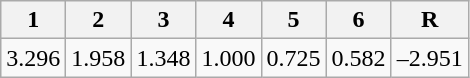<table class="wikitable">
<tr>
<th>1</th>
<th>2</th>
<th>3</th>
<th>4</th>
<th>5</th>
<th>6</th>
<th>R</th>
</tr>
<tr>
<td>3.296</td>
<td>1.958</td>
<td>1.348</td>
<td>1.000</td>
<td>0.725</td>
<td>0.582</td>
<td>–2.951</td>
</tr>
</table>
